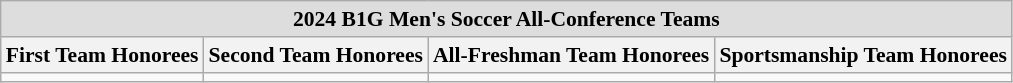<table class="wikitable" style="white-space:nowrap; font-size:90%;">
<tr>
<td colspan="4" style="text-align:center; background:#ddd;"><strong>2024 B1G Men's Soccer All-Conference Teams</strong></td>
</tr>
<tr>
<th>First Team Honorees</th>
<th>Second Team Honorees</th>
<th>All-Freshman Team Honorees</th>
<th>Sportsmanship Team Honorees</th>
</tr>
<tr>
<td></td>
<td></td>
<td></td>
<td></td>
</tr>
</table>
